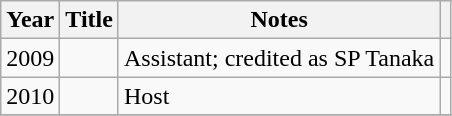<table class="wikitable">
<tr {| class="wikitable sortable">
<th>Year</th>
<th>Title</th>
<th>Notes</th>
<th class="unsortable"></th>
</tr>
<tr>
<td>2009</td>
<td><em></em></td>
<td>Assistant; credited as SP Tanaka</td>
<td></td>
</tr>
<tr>
<td>2010</td>
<td><em></em></td>
<td>Host</td>
<td></td>
</tr>
<tr>
</tr>
</table>
